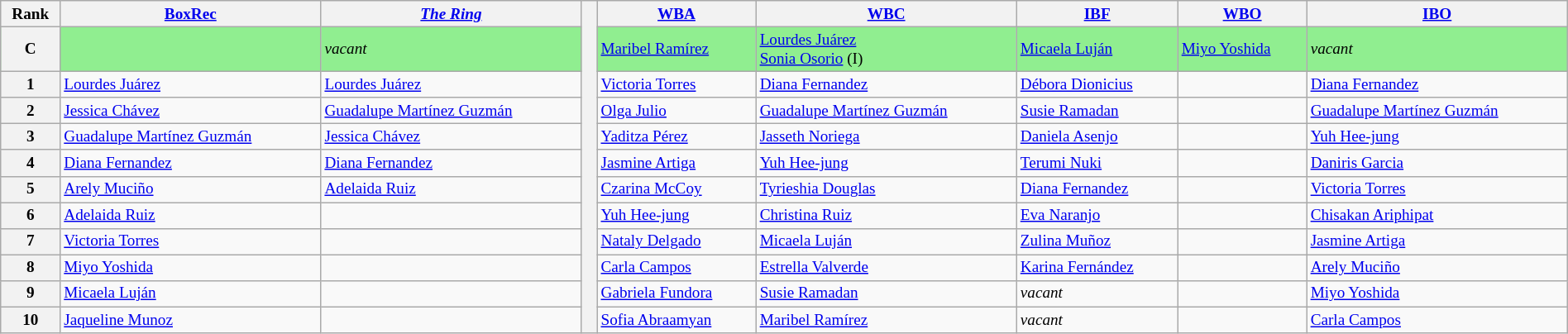<table class="wikitable" style="text-align:left; font-size:80%; width:100%;">
<tr>
<th>Rank</th>
<th><a href='#'>BoxRec</a></th>
<th><em><a href='#'>The Ring</a></em></th>
<th rowspan="12" style="width:1%;"></th>
<th><a href='#'>WBA</a></th>
<th><a href='#'>WBC</a></th>
<th><a href='#'>IBF</a></th>
<th><a href='#'>WBO</a></th>
<th><a href='#'>IBO</a></th>
</tr>
<tr style="background:lightgreen;">
<th scope="row">C</th>
<td></td>
<td><em>vacant</em></td>
<td> <a href='#'>Maribel Ramírez</a></td>
<td> <a href='#'>Lourdes Juárez</a><br> <a href='#'>Sonia Osorio</a> (I)</td>
<td> <a href='#'>Micaela Luján</a></td>
<td> <a href='#'>Miyo Yoshida</a></td>
<td><em>vacant</em></td>
</tr>
<tr>
<th scope="row">1</th>
<td> <a href='#'>Lourdes Juárez</a></td>
<td> <a href='#'>Lourdes Juárez</a></td>
<td> <a href='#'>Victoria Torres</a></td>
<td> <a href='#'>Diana Fernandez</a></td>
<td> <a href='#'>Débora Dionicius</a></td>
<td></td>
<td> <a href='#'>Diana Fernandez</a></td>
</tr>
<tr>
<th scope="row">2</th>
<td> <a href='#'>Jessica Chávez</a></td>
<td> <a href='#'>Guadalupe Martínez Guzmán</a></td>
<td> <a href='#'>Olga Julio</a></td>
<td> <a href='#'>Guadalupe Martínez Guzmán</a></td>
<td> <a href='#'>Susie Ramadan</a></td>
<td></td>
<td> <a href='#'>Guadalupe Martínez Guzmán</a></td>
</tr>
<tr>
<th scope="row">3</th>
<td> <a href='#'>Guadalupe Martínez Guzmán</a></td>
<td> <a href='#'>Jessica Chávez</a></td>
<td> <a href='#'>Yaditza Pérez</a></td>
<td> <a href='#'>Jasseth Noriega</a></td>
<td> <a href='#'>Daniela Asenjo</a></td>
<td></td>
<td> <a href='#'>Yuh Hee-jung</a></td>
</tr>
<tr>
<th scope="row">4</th>
<td> <a href='#'>Diana Fernandez</a></td>
<td> <a href='#'>Diana Fernandez</a></td>
<td> <a href='#'>Jasmine Artiga</a></td>
<td> <a href='#'>Yuh Hee-jung</a></td>
<td> <a href='#'>Terumi Nuki</a></td>
<td></td>
<td> <a href='#'>Daniris Garcia</a></td>
</tr>
<tr>
<th scope="row">5</th>
<td> <a href='#'>Arely Muciño</a></td>
<td> <a href='#'>Adelaida Ruiz</a></td>
<td> <a href='#'>Czarina McCoy</a></td>
<td> <a href='#'>Tyrieshia Douglas</a></td>
<td> <a href='#'>Diana Fernandez</a></td>
<td></td>
<td> <a href='#'>Victoria Torres</a></td>
</tr>
<tr>
<th scope="row">6</th>
<td> <a href='#'>Adelaida Ruiz</a></td>
<td></td>
<td> <a href='#'>Yuh Hee-jung</a></td>
<td> <a href='#'>Christina Ruiz</a></td>
<td> <a href='#'>Eva Naranjo</a></td>
<td></td>
<td> <a href='#'>Chisakan Ariphipat</a></td>
</tr>
<tr>
<th scope="row">7</th>
<td> <a href='#'>Victoria Torres</a></td>
<td></td>
<td> <a href='#'>Nataly Delgado</a></td>
<td> <a href='#'>Micaela Luján</a></td>
<td> <a href='#'>Zulina Muñoz</a></td>
<td></td>
<td> <a href='#'>Jasmine Artiga</a></td>
</tr>
<tr>
<th scope="row">8</th>
<td> <a href='#'>Miyo Yoshida</a></td>
<td></td>
<td> <a href='#'>Carla Campos</a></td>
<td> <a href='#'>Estrella Valverde</a></td>
<td> <a href='#'>Karina Fernández</a></td>
<td></td>
<td> <a href='#'>Arely Muciño</a></td>
</tr>
<tr>
<th scope="row">9</th>
<td> <a href='#'>Micaela Luján</a></td>
<td></td>
<td> <a href='#'>Gabriela Fundora</a></td>
<td> <a href='#'>Susie Ramadan</a></td>
<td><em>vacant</em></td>
<td></td>
<td> <a href='#'>Miyo Yoshida</a></td>
</tr>
<tr>
<th scope="row">10</th>
<td> <a href='#'>Jaqueline Munoz</a></td>
<td></td>
<td> <a href='#'>Sofia Abraamyan</a></td>
<td> <a href='#'>Maribel Ramírez</a></td>
<td><em>vacant</em></td>
<td></td>
<td> <a href='#'>Carla Campos</a></td>
</tr>
</table>
